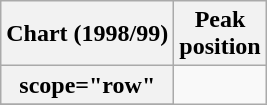<table class="wikitable sortable plainrowheaders">
<tr>
<th scope="col">Chart (1998/99)</th>
<th scope="col">Peak<br>position</th>
</tr>
<tr>
<th>scope="row"</th>
</tr>
<tr>
</tr>
</table>
